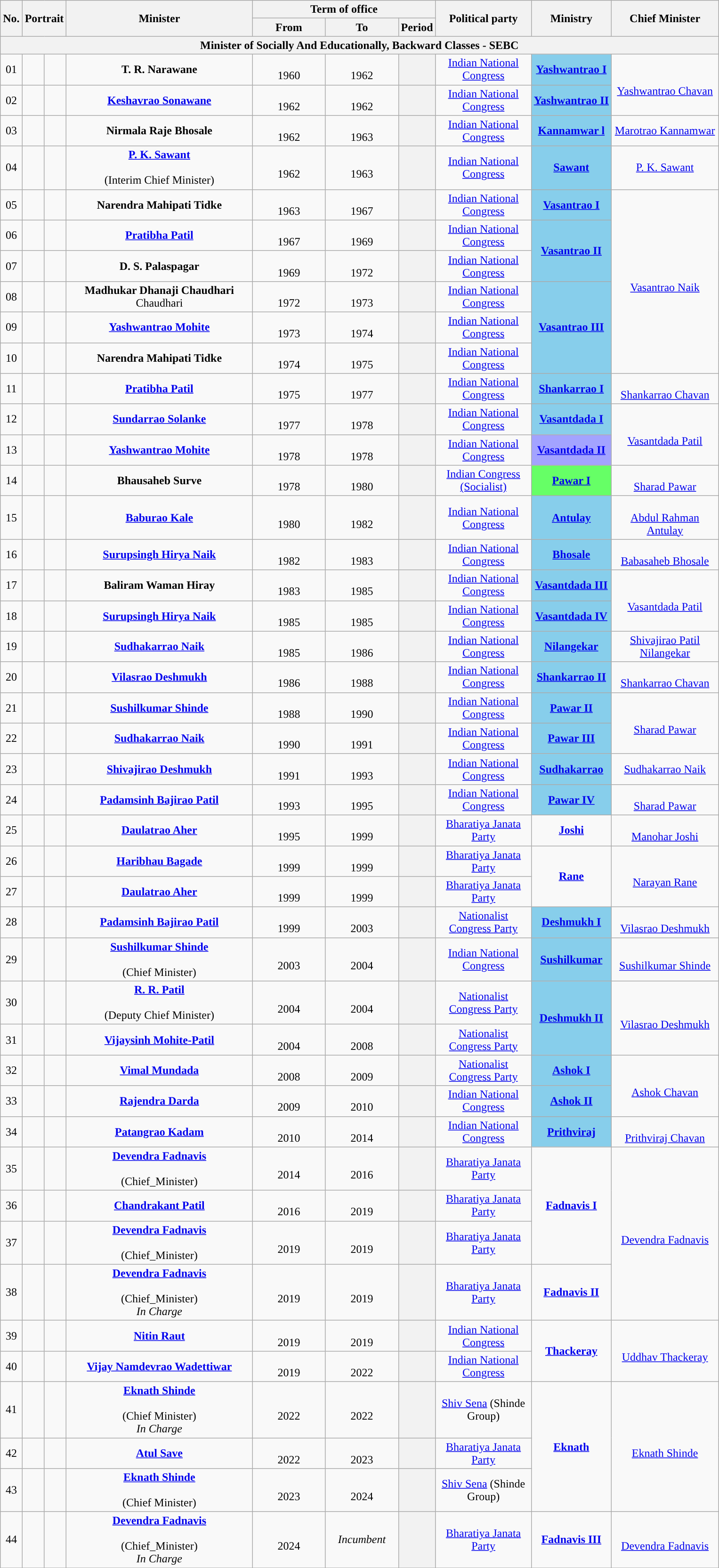<table class="wikitable" style="text-align:center">
<tr>
<th rowspan="2">No.</th>
<th rowspan="2" colspan="2">Portrait</th>
<th rowspan="2" style="width:16em">Minister<br></th>
<th colspan="3">Term of office</th>
<th rowspan="2" style="width:8em">Political party</th>
<th rowspan="2">Ministry</th>
<th rowspan="2" style="width:9em">Chief Minister</th>
</tr>
<tr>
<th style="width:6em">From</th>
<th style="width:6em">To</th>
<th>Period</th>
</tr>
<tr>
<th colspan="10">Minister of Socially And Educationally, Backward Classes - SEBC</th>
</tr>
<tr>
<td>01</td>
<td style="color:inherit;background:"></td>
<td></td>
<td><strong>T. R. Narawane</strong> <br> </td>
<td><br>1960</td>
<td><br>1962</td>
<th></th>
<td><a href='#'>Indian National Congress</a></td>
<td bgcolor="#87CEEB"><a href='#'><strong>Yashwantrao I</strong></a></td>
<td rowspan="2"> <br><a href='#'>Yashwantrao Chavan</a></td>
</tr>
<tr>
<td>02</td>
<td style="color:inherit;background:"></td>
<td></td>
<td><strong><a href='#'>Keshavrao Sonawane</a></strong>  <br> </td>
<td><br>1962</td>
<td><br>1962</td>
<th></th>
<td><a href='#'>Indian National Congress</a></td>
<td bgcolor="#87CEEB"><a href='#'><strong>Yashwantrao II</strong></a></td>
</tr>
<tr>
<td>03</td>
<td style="color:inherit;background:"></td>
<td></td>
<td><strong>Nirmala Raje Bhosale</strong> <br> </td>
<td><br>1962</td>
<td><br>1963</td>
<th></th>
<td><a href='#'>Indian National Congress</a></td>
<td bgcolor="#87CEEB"><a href='#'><strong>Kannamwar l</strong></a></td>
<td><a href='#'>Marotrao Kannamwar</a></td>
</tr>
<tr>
<td>04</td>
<td style="color:inherit;background:"></td>
<td></td>
<td><strong><a href='#'>P. K. Sawant</a></strong> <br>  <br>(Interim Chief Minister)</td>
<td><br>1962</td>
<td><br>1963</td>
<th></th>
<td><a href='#'>Indian National Congress</a></td>
<td bgcolor="#87CEEB"><a href='#'><strong>Sawant</strong></a></td>
<td><a href='#'>P. K. Sawant</a></td>
</tr>
<tr>
<td>05</td>
<td style="color:inherit;background:"></td>
<td></td>
<td><strong>Narendra Mahipati Tidke</strong> <br> </td>
<td><br>1963</td>
<td><br>1967</td>
<th></th>
<td><a href='#'>Indian National Congress</a></td>
<td bgcolor="#87CEEB"><a href='#'><strong>Vasantrao I</strong></a></td>
<td rowspan="6"><br><a href='#'>Vasantrao Naik</a></td>
</tr>
<tr>
<td>06</td>
<td style="color:inherit;background:"></td>
<td></td>
<td><strong><a href='#'>Pratibha Patil</a></strong> <br> </td>
<td><br>1967</td>
<td><br>1969</td>
<th></th>
<td><a href='#'>Indian National Congress</a></td>
<td rowspan="2" bgcolor="#87CEEB"><a href='#'><strong>Vasantrao II</strong></a></td>
</tr>
<tr>
<td>07</td>
<td style="color:inherit;background:"></td>
<td></td>
<td><strong>D. S. Palaspagar</strong> <br> </td>
<td><br>1969</td>
<td><br>1972</td>
<th></th>
<td><a href='#'>Indian National Congress</a></td>
</tr>
<tr>
<td>08</td>
<td style="color:inherit;background:"></td>
<td></td>
<td><strong>Madhukar Dhanaji Chaudhari</strong> Chaudhari<br> </td>
<td><br>1972</td>
<td><br>1973</td>
<th></th>
<td><a href='#'>Indian National Congress</a></td>
<td rowspan="3" bgcolor="#87CEEB"><a href='#'><strong>Vasantrao III</strong></a></td>
</tr>
<tr>
<td>09</td>
<td style="color:inherit;background:"></td>
<td></td>
<td><strong><a href='#'>Yashwantrao Mohite</a></strong> <br> </td>
<td><br>1973</td>
<td><br>1974</td>
<th></th>
<td><a href='#'>Indian National Congress</a></td>
</tr>
<tr>
<td>10</td>
<td style="color:inherit;background:"></td>
<td></td>
<td><strong>Narendra Mahipati Tidke</strong> <br> </td>
<td><br>1974</td>
<td><br>1975</td>
<th></th>
<td><a href='#'>Indian National Congress</a></td>
</tr>
<tr>
<td>11</td>
<td style="color:inherit;background:"></td>
<td></td>
<td><strong><a href='#'>Pratibha Patil</a></strong> <br> </td>
<td><br>1975</td>
<td><br>1977</td>
<th></th>
<td><a href='#'>Indian National Congress</a></td>
<td rowspan="1" bgcolor="#87CEEB"><a href='#'><strong>Shankarrao I</strong></a></td>
<td rowspan="1"><br><a href='#'>Shankarrao Chavan</a></td>
</tr>
<tr>
<td>12</td>
<td style="color:inherit;background:"></td>
<td></td>
<td><strong><a href='#'>Sundarrao Solanke</a></strong> <br> </td>
<td><br>1977</td>
<td><br>1978</td>
<th></th>
<td><a href='#'>Indian National Congress</a></td>
<td rowspan="1" bgcolor="#88CEEB"><a href='#'><strong>Vasantdada I</strong></a></td>
<td rowspan="2"><br><a href='#'>Vasantdada Patil</a></td>
</tr>
<tr>
<td>13</td>
<td style="color:inherit;background:"></td>
<td></td>
<td><strong><a href='#'>Yashwantrao Mohite</a></strong> <br> </td>
<td><br>1978</td>
<td><br>1978</td>
<th></th>
<td><a href='#'>Indian National Congress</a></td>
<td rowspan="1" bgcolor="#A3A3FF"><a href='#'><strong>Vasantdada II</strong></a></td>
</tr>
<tr>
<td>14</td>
<td style="color:inherit;background:"></td>
<td></td>
<td><strong>Bhausaheb Surve</strong> <br> </td>
<td><br>1978</td>
<td><br>1980</td>
<th></th>
<td><a href='#'>Indian Congress (Socialist)</a></td>
<td rowspan="1" bgcolor="#66FF66"><a href='#'><strong>Pawar I</strong></a></td>
<td rowspan="1"><br><a href='#'>Sharad Pawar</a></td>
</tr>
<tr>
<td>15</td>
<td style="color:inherit;background:"></td>
<td></td>
<td><strong><a href='#'>Baburao Kale</a></strong> <br> </td>
<td><br>1980</td>
<td><br>1982</td>
<th></th>
<td><a href='#'>Indian National Congress</a></td>
<td rowspan="1" bgcolor="#87CEEB"><a href='#'><strong>Antulay</strong></a></td>
<td rowspan="1"> <br><a href='#'>Abdul Rahman Antulay</a></td>
</tr>
<tr>
<td>16</td>
<td style="color:inherit;background:"></td>
<td></td>
<td><strong><a href='#'>Surupsingh Hirya Naik</a></strong>  <br> </td>
<td><br>1982</td>
<td><br>1983</td>
<th></th>
<td><a href='#'>Indian National Congress</a></td>
<td rowspan="1" bgcolor="#87CEEB"><a href='#'><strong>Bhosale</strong></a></td>
<td rowspan="1"> <br><a href='#'>Babasaheb Bhosale</a></td>
</tr>
<tr>
<td>17</td>
<td style="color:inherit;background:"></td>
<td></td>
<td><strong>Baliram Waman Hiray</strong> <br> </td>
<td><br>1983</td>
<td><br>1985</td>
<th></th>
<td><a href='#'>Indian National Congress</a></td>
<td rowspan="1" bgcolor="#87CEEB"><a href='#'><strong>Vasantdada III</strong></a></td>
<td rowspan="2"><br><a href='#'>Vasantdada Patil</a></td>
</tr>
<tr>
<td>18</td>
<td style="color:inherit;background:"></td>
<td></td>
<td><strong><a href='#'>Surupsingh Hirya Naik</a></strong> <br> </td>
<td><br>1985</td>
<td><br>1985</td>
<th></th>
<td><a href='#'>Indian National Congress</a></td>
<td bgcolor="#87CEEB"><a href='#'><strong>Vasantdada IV</strong></a></td>
</tr>
<tr>
<td>19</td>
<td style="color:inherit;background:"></td>
<td></td>
<td><strong><a href='#'>Sudhakarrao Naik</a></strong> <br> </td>
<td><br>1985</td>
<td><br>1986</td>
<th></th>
<td><a href='#'>Indian National Congress</a></td>
<td bgcolor="#87CEEB"><a href='#'><strong>Nilangekar</strong></a></td>
<td><a href='#'>Shivajirao Patil Nilangekar</a></td>
</tr>
<tr>
<td>20</td>
<td style="color:inherit;background:"></td>
<td></td>
<td><strong><a href='#'>Vilasrao Deshmukh</a></strong> <br> </td>
<td><br>1986</td>
<td><br>1988</td>
<th></th>
<td><a href='#'>Indian National Congress</a></td>
<td rowspan="1"bgcolor="#87CEEB"><a href='#'><strong>Shankarrao II</strong></a></td>
<td rowspan="1"> <br><a href='#'>Shankarrao Chavan</a></td>
</tr>
<tr>
<td>21</td>
<td style="color:inherit;background:"></td>
<td></td>
<td><strong><a href='#'>Sushilkumar Shinde</a></strong> <br> </td>
<td><br>1988</td>
<td><br>1990</td>
<th></th>
<td><a href='#'>Indian National Congress</a></td>
<td rowspan="1" bgcolor="#87CEEB"><a href='#'><strong>Pawar II</strong></a></td>
<td rowspan="2"> <br><a href='#'>Sharad Pawar</a></td>
</tr>
<tr>
<td>22</td>
<td style="color:inherit;background:"></td>
<td></td>
<td><strong><a href='#'>Sudhakarrao Naik</a></strong> <br> </td>
<td><br>1990</td>
<td><br>1991</td>
<th></th>
<td><a href='#'>Indian National Congress</a></td>
<td rowspan="1" bgcolor="#87CEEB"><a href='#'><strong>Pawar III</strong></a></td>
</tr>
<tr>
<td>23</td>
<td style="color:inherit;background:"></td>
<td></td>
<td><strong><a href='#'>Shivajirao Deshmukh</a></strong> <br> </td>
<td><br>1991</td>
<td><br>1993</td>
<th></th>
<td><a href='#'>Indian National Congress</a></td>
<td rowspan="1" bgcolor="#87CEEB"><a href='#'><strong>Sudhakarrao</strong></a></td>
<td rowspan="1"><a href='#'>Sudhakarrao Naik</a></td>
</tr>
<tr>
<td>24</td>
<td style="color:inherit;background:"></td>
<td></td>
<td><strong><a href='#'>Padamsinh Bajirao Patil</a></strong> <br> </td>
<td><br>1993</td>
<td><br>1995</td>
<th></th>
<td><a href='#'>Indian National Congress</a></td>
<td bgcolor="#87CEEB"><a href='#'><strong>Pawar IV</strong></a></td>
<td> <br><a href='#'>Sharad Pawar</a></td>
</tr>
<tr>
<td>25</td>
<td style="color:inherit;background:"></td>
<td></td>
<td><strong><a href='#'>Daulatrao Aher</a></strong> <br> </td>
<td><br>1995</td>
<td><br>1999</td>
<th></th>
<td><a href='#'>Bharatiya Janata Party</a></td>
<td rowspan="1"><a href='#'><strong>Joshi</strong></a></td>
<td rowspan="1"> <br><a href='#'>Manohar Joshi</a></td>
</tr>
<tr>
<td>26</td>
<td style="color:inherit;background:"></td>
<td></td>
<td><strong><a href='#'>Haribhau Bagade</a></strong> <br> </td>
<td><br>1999</td>
<td><br>1999</td>
<th></th>
<td><a href='#'>Bharatiya Janata Party</a></td>
<td rowspan="2"><a href='#'><strong>Rane</strong></a></td>
<td rowspan="2"> <br><a href='#'>Narayan Rane</a></td>
</tr>
<tr>
<td>27</td>
<td style="color:inherit;background:"></td>
<td></td>
<td><strong><a href='#'>Daulatrao Aher</a></strong> <br> </td>
<td><br>1999</td>
<td><br>1999</td>
<th></th>
<td><a href='#'>Bharatiya Janata Party</a></td>
</tr>
<tr>
<td>28</td>
<td style="color:inherit;background:"></td>
<td></td>
<td><strong><a href='#'>Padamsinh Bajirao Patil</a></strong> <br> </td>
<td><br>1999</td>
<td><br>2003</td>
<th></th>
<td><a href='#'>Nationalist Congress Party</a></td>
<td rowspan="1" bgcolor="#87CEEB"><a href='#'><strong>Deshmukh I</strong></a></td>
<td rowspan="1"> <br><a href='#'>Vilasrao Deshmukh</a></td>
</tr>
<tr>
<td>29</td>
<td style="color:inherit;background:"></td>
<td></td>
<td><strong><a href='#'>Sushilkumar Shinde</a></strong> <br> <br> (Chief Minister)</td>
<td><br>2003</td>
<td><br>2004</td>
<th></th>
<td><a href='#'>Indian National Congress</a></td>
<td rowspan="1" bgcolor="#87CEEB"><a href='#'><strong>Sushilkumar</strong></a></td>
<td rowspan="1"> <br><a href='#'>Sushilkumar Shinde</a></td>
</tr>
<tr>
<td>30</td>
<td style="color:inherit;background:"></td>
<td></td>
<td><strong><a href='#'>R. R. Patil</a></strong> <br> <br> (Deputy Chief Minister)</td>
<td><br>2004</td>
<td><br>2004</td>
<th></th>
<td><a href='#'>Nationalist Congress Party</a></td>
<td rowspan="2" bgcolor="#87CEEB"><a href='#'><strong>Deshmukh II</strong></a></td>
<td rowspan="2"> <br><a href='#'>Vilasrao Deshmukh</a></td>
</tr>
<tr>
<td>31</td>
<td style="color:inherit;background:"></td>
<td></td>
<td><strong><a href='#'>Vijaysinh Mohite-Patil</a></strong> <br> </td>
<td><br>2004</td>
<td><br>2008</td>
<th></th>
<td><a href='#'>Nationalist Congress Party</a></td>
</tr>
<tr>
<td>32</td>
<td style="color:inherit;background:"></td>
<td></td>
<td><strong><a href='#'>Vimal Mundada</a></strong> <br> </td>
<td><br>2008</td>
<td><br>2009</td>
<th></th>
<td><a href='#'>Nationalist Congress Party</a></td>
<td bgcolor="#87CEEB"><a href='#'><strong>Ashok I</strong></a></td>
<td rowspan="2"><br><a href='#'>Ashok Chavan</a></td>
</tr>
<tr>
<td>33</td>
<td style="color:inherit;background:"></td>
<td></td>
<td><strong><a href='#'>Rajendra Darda</a></strong> <br> </td>
<td><br>2009</td>
<td><br>2010</td>
<th></th>
<td><a href='#'>Indian National Congress</a></td>
<td bgcolor="#87CEEB"><a href='#'><strong>Ashok II</strong></a></td>
</tr>
<tr>
<td>34</td>
<td style="color:inherit;background:"></td>
<td></td>
<td><strong><a href='#'>Patangrao Kadam</a></strong> <br> </td>
<td><br>2010</td>
<td><br>2014</td>
<th></th>
<td><a href='#'>Indian National Congress</a></td>
<td rowspan="1" bgcolor="#87CEEB"><a href='#'><strong>Prithviraj</strong></a></td>
<td rowspan="1"><br><a href='#'>Prithviraj Chavan</a></td>
</tr>
<tr>
<td>35</td>
<td style="color:inherit;background:"></td>
<td></td>
<td><strong><a href='#'>Devendra Fadnavis</a></strong>  <br> <br>(Chief_Minister)</td>
<td><br>2014</td>
<td><br>2016</td>
<th></th>
<td rowspan="1"><a href='#'>Bharatiya Janata Party</a></td>
<td rowspan="3"><a href='#'><strong>Fadnavis I</strong></a></td>
<td rowspan="4"> <br><a href='#'>Devendra Fadnavis</a></td>
</tr>
<tr>
<td>36</td>
<td style="color:inherit;background:"></td>
<td></td>
<td><strong><a href='#'>Chandrakant Patil</a></strong> <br> </td>
<td><br>2016</td>
<td><br>2019</td>
<th></th>
<td rowspan="1"><a href='#'>Bharatiya Janata Party</a></td>
</tr>
<tr>
<td>37</td>
<td style="color:inherit;background:"></td>
<td></td>
<td><strong><a href='#'>Devendra Fadnavis</a></strong> <br> <br>(Chief_Minister)</td>
<td><br>2019</td>
<td><br>2019</td>
<th></th>
<td><a href='#'>Bharatiya Janata Party</a></td>
</tr>
<tr>
<td>38</td>
<td style="color:inherit;background:"></td>
<td></td>
<td><strong><a href='#'>Devendra Fadnavis</a></strong>  <br> <br>(Chief_Minister) <br><em>In Charge</em></td>
<td><br>2019</td>
<td><br>2019</td>
<th></th>
<td><a href='#'>Bharatiya Janata Party</a></td>
<td rowspan="1"><a href='#'><strong>Fadnavis II</strong></a></td>
</tr>
<tr>
<td>39</td>
<td style="color:inherit;background:"></td>
<td></td>
<td><strong><a href='#'>Nitin Raut</a></strong> <br> </td>
<td><br>2019</td>
<td><br>2019</td>
<th></th>
<td><a href='#'>Indian National Congress</a></td>
<td rowspan="2"><a href='#'><strong>Thackeray</strong></a></td>
<td rowspan="2"> <br><a href='#'>Uddhav Thackeray</a></td>
</tr>
<tr>
<td>40</td>
<td style="color:inherit;background:"></td>
<td></td>
<td><strong><a href='#'>Vijay Namdevrao Wadettiwar</a></strong> <br> </td>
<td><br>2019</td>
<td><br>2022</td>
<th></th>
<td><a href='#'>Indian National Congress</a></td>
</tr>
<tr>
<td>41</td>
<td style="color:inherit;background:"></td>
<td></td>
<td><strong><a href='#'>Eknath Shinde</a></strong> <br>  <br>(Chief Minister)<br><em>In Charge</em></td>
<td><br>2022</td>
<td><br>2022</td>
<th></th>
<td><a href='#'>Shiv Sena</a> (Shinde Group)</td>
<td rowspan="3"><a href='#'><strong>Eknath</strong></a></td>
<td rowspan="3"> <br><a href='#'>Eknath Shinde</a></td>
</tr>
<tr>
<td>42</td>
<td style="color:inherit;background:"></td>
<td></td>
<td><strong><a href='#'>Atul Save</a></strong> <br> </td>
<td><br>2022</td>
<td><br>2023</td>
<th></th>
<td><a href='#'>Bharatiya Janata Party</a></td>
</tr>
<tr>
<td>43</td>
<td style="color:inherit;background:"></td>
<td></td>
<td><strong><a href='#'>Eknath Shinde</a></strong> <br>  <br>(Chief Minister)</td>
<td><br>2023</td>
<td><br>2024</td>
<th></th>
<td><a href='#'>Shiv Sena</a> (Shinde Group)</td>
</tr>
<tr>
<td>44</td>
<td style="color:inherit;background:"></td>
<td></td>
<td><strong><a href='#'>Devendra Fadnavis</a></strong>  <br> <br>(Chief_Minister) <br><em>In Charge</em></td>
<td><br>2024</td>
<td><em>Incumbent</em></td>
<th></th>
<td><a href='#'>Bharatiya Janata Party</a></td>
<td rowspan="1"><a href='#'><strong>Fadnavis III</strong></a></td>
<td rowspan="1"> <br><a href='#'>Devendra Fadnavis</a></td>
</tr>
<tr>
</tr>
</table>
